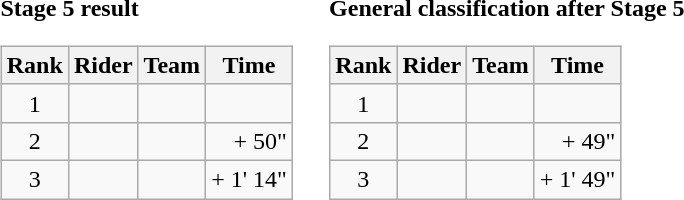<table>
<tr>
<td><strong>Stage 5 result</strong><br><table class="wikitable">
<tr>
<th scope="col">Rank</th>
<th scope="col">Rider</th>
<th scope="col">Team</th>
<th scope="col">Time</th>
</tr>
<tr>
<td style="text-align:center;">1</td>
<td></td>
<td></td>
<td style="text-align:right;"></td>
</tr>
<tr>
<td style="text-align:center;">2</td>
<td></td>
<td></td>
<td style="text-align:right;">+ 50"</td>
</tr>
<tr>
<td style="text-align:center;">3</td>
<td></td>
<td></td>
<td style="text-align:right;">+ 1' 14"</td>
</tr>
</table>
</td>
<td></td>
<td><strong>General classification after Stage 5</strong><br><table class="wikitable">
<tr>
<th scope="col">Rank</th>
<th scope="col">Rider</th>
<th scope="col">Team</th>
<th scope="col">Time</th>
</tr>
<tr>
<td style="text-align:center;">1</td>
<td></td>
<td></td>
<td style="text-align:right;"></td>
</tr>
<tr>
<td style="text-align:center;">2</td>
<td></td>
<td></td>
<td style="text-align:right;">+ 49"</td>
</tr>
<tr>
<td style="text-align:center;">3</td>
<td></td>
<td></td>
<td style="text-align:right;">+ 1' 49"</td>
</tr>
</table>
</td>
</tr>
</table>
